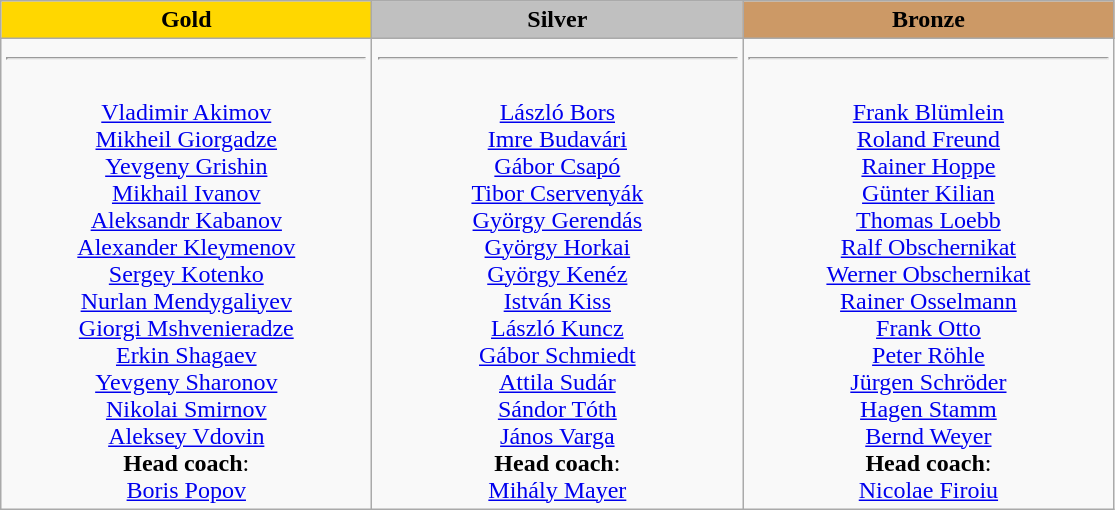<table class="wikitable">
<tr>
<th style="text-align:center; width:15em; background-color:gold;">Gold</th>
<th style="text-align:center; width:15em; background-color:silver;">Silver</th>
<th style="text-align:center; width:15em; background-color:#CC9966;">Bronze</th>
</tr>
<tr>
<td style="text-align:center; vertical-align:top;"><strong></strong> <hr><br><a href='#'>Vladimir Akimov</a><br> <a href='#'>Mikheil Giorgadze</a><br> <a href='#'>Yevgeny Grishin</a><br> <a href='#'>Mikhail Ivanov</a><br> <a href='#'>Aleksandr Kabanov</a><br> <a href='#'>Alexander Kleymenov</a><br> <a href='#'>Sergey Kotenko</a><br> <a href='#'>Nurlan Mendygaliyev</a><br> <a href='#'>Giorgi Mshvenieradze</a><br> <a href='#'>Erkin Shagaev</a><br> <a href='#'>Yevgeny Sharonov</a><br> <a href='#'>Nikolai Smirnov</a><br> <a href='#'>Aleksey Vdovin</a><br><strong>Head coach</strong>: <br><a href='#'>Boris Popov</a></td>
<td style="text-align:center; vertical-align:top;"><strong></strong> <hr><br><a href='#'>László Bors</a><br> <a href='#'>Imre Budavári</a><br> <a href='#'>Gábor Csapó</a><br> <a href='#'>Tibor Cservenyák</a><br> <a href='#'>György Gerendás</a><br> <a href='#'>György Horkai</a><br> <a href='#'>György Kenéz</a><br> <a href='#'>István Kiss</a><br> <a href='#'>László Kuncz</a><br> <a href='#'>Gábor Schmiedt</a><br> <a href='#'>Attila Sudár</a><br> <a href='#'>Sándor Tóth</a><br> <a href='#'>János Varga</a><br><strong>Head coach</strong>: <br> <a href='#'>Mihály Mayer</a></td>
<td style="text-align:center; vertical-align:top;"><strong></strong> <hr><br><a href='#'>Frank Blümlein</a><br> <a href='#'>Roland Freund</a><br> <a href='#'>Rainer Hoppe</a><br> <a href='#'>Günter Kilian</a><br> <a href='#'>Thomas Loebb</a><br> <a href='#'>Ralf Obschernikat</a><br> <a href='#'>Werner Obschernikat</a><br> <a href='#'>Rainer Osselmann</a><br> <a href='#'>Frank Otto</a><br> <a href='#'>Peter Röhle</a><br> <a href='#'>Jürgen Schröder</a><br> <a href='#'>Hagen Stamm</a><br> <a href='#'>Bernd Weyer</a><br><strong>Head coach</strong>: <br> <a href='#'>Nicolae Firoiu</a></td>
</tr>
</table>
